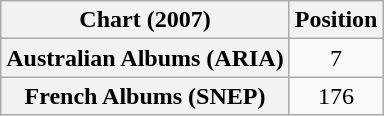<table class="wikitable sortable plainrowheaders" style="text-align:center">
<tr>
<th scope="col">Chart (2007)</th>
<th scope="col">Position</th>
</tr>
<tr>
<th scope="row">Australian Albums (ARIA)</th>
<td>7</td>
</tr>
<tr>
<th scope="row">French Albums (SNEP)</th>
<td>176</td>
</tr>
</table>
